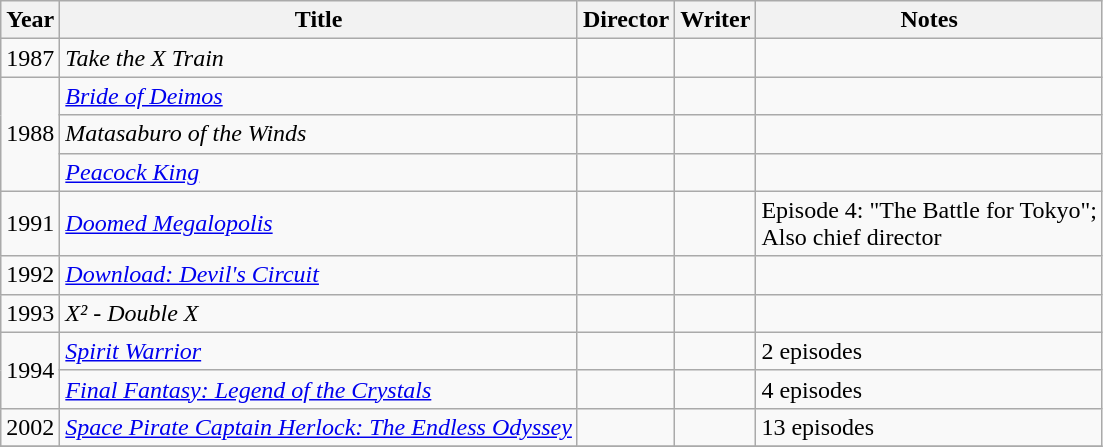<table class="wikitable">
<tr>
<th>Year</th>
<th>Title</th>
<th>Director</th>
<th>Writer</th>
<th>Notes</th>
</tr>
<tr>
<td>1987</td>
<td><em>Take the X Train</em></td>
<td></td>
<td></td>
<td></td>
</tr>
<tr>
<td rowspan=3>1988</td>
<td><em><a href='#'>Bride of Deimos</a></em></td>
<td></td>
<td></td>
<td></td>
</tr>
<tr>
<td><em>Matasaburo of the Winds</em></td>
<td></td>
<td></td>
<td></td>
</tr>
<tr>
<td><em><a href='#'>Peacock King</a></em></td>
<td></td>
<td></td>
<td></td>
</tr>
<tr>
<td>1991</td>
<td><em><a href='#'>Doomed Megalopolis</a></em></td>
<td></td>
<td></td>
<td>Episode 4: "The Battle for Tokyo";<br>Also chief director</td>
</tr>
<tr>
<td>1992</td>
<td><em><a href='#'>Download: Devil's Circuit</a></em></td>
<td></td>
<td></td>
<td></td>
</tr>
<tr>
<td>1993</td>
<td><em>X² - Double X</em></td>
<td></td>
<td></td>
<td></td>
</tr>
<tr>
<td rowspan=2>1994</td>
<td><em><a href='#'>Spirit Warrior</a></em></td>
<td></td>
<td></td>
<td>2 episodes</td>
</tr>
<tr>
<td><em><a href='#'>Final Fantasy: Legend of the Crystals</a></em></td>
<td></td>
<td></td>
<td>4 episodes</td>
</tr>
<tr>
<td>2002</td>
<td><em><a href='#'>Space Pirate Captain Herlock: The Endless Odyssey</a></em></td>
<td></td>
<td></td>
<td>13 episodes</td>
</tr>
<tr>
</tr>
</table>
